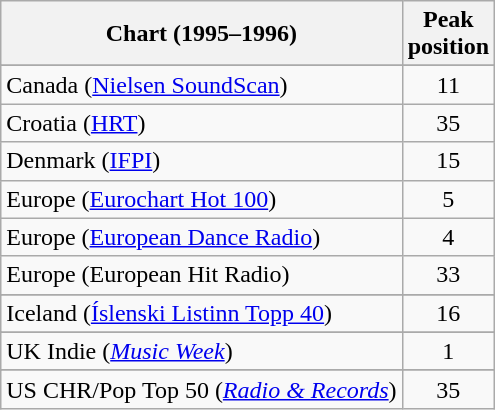<table class="wikitable sortable">
<tr>
<th>Chart (1995–1996)</th>
<th>Peak<br>position</th>
</tr>
<tr>
</tr>
<tr>
</tr>
<tr>
</tr>
<tr>
</tr>
<tr>
<td>Canada (<a href='#'>Nielsen SoundScan</a>)</td>
<td style="text-align:center;">11</td>
</tr>
<tr>
<td>Croatia (<a href='#'>HRT</a>)</td>
<td align="center">35</td>
</tr>
<tr>
<td>Denmark (<a href='#'>IFPI</a>)</td>
<td style="text-align:center;">15</td>
</tr>
<tr>
<td>Europe (<a href='#'>Eurochart Hot 100</a>)</td>
<td style="text-align:center;">5</td>
</tr>
<tr>
<td>Europe (<a href='#'>European Dance Radio</a>)</td>
<td style="text-align:center;">4</td>
</tr>
<tr>
<td>Europe (European Hit Radio)</td>
<td align="center">33</td>
</tr>
<tr>
</tr>
<tr>
</tr>
<tr>
</tr>
<tr>
<td>Iceland (<a href='#'>Íslenski Listinn Topp 40</a>)</td>
<td align="center">16</td>
</tr>
<tr>
</tr>
<tr>
</tr>
<tr>
</tr>
<tr>
</tr>
<tr>
</tr>
<tr>
</tr>
<tr>
</tr>
<tr>
</tr>
<tr>
<td>UK Indie (<em><a href='#'>Music Week</a></em>)</td>
<td align=center>1</td>
</tr>
<tr>
</tr>
<tr>
</tr>
<tr>
</tr>
<tr>
<td scope="row">US CHR/Pop Top 50 (<em><a href='#'>Radio & Records</a></em>)</td>
<td align="center">35</td>
</tr>
</table>
